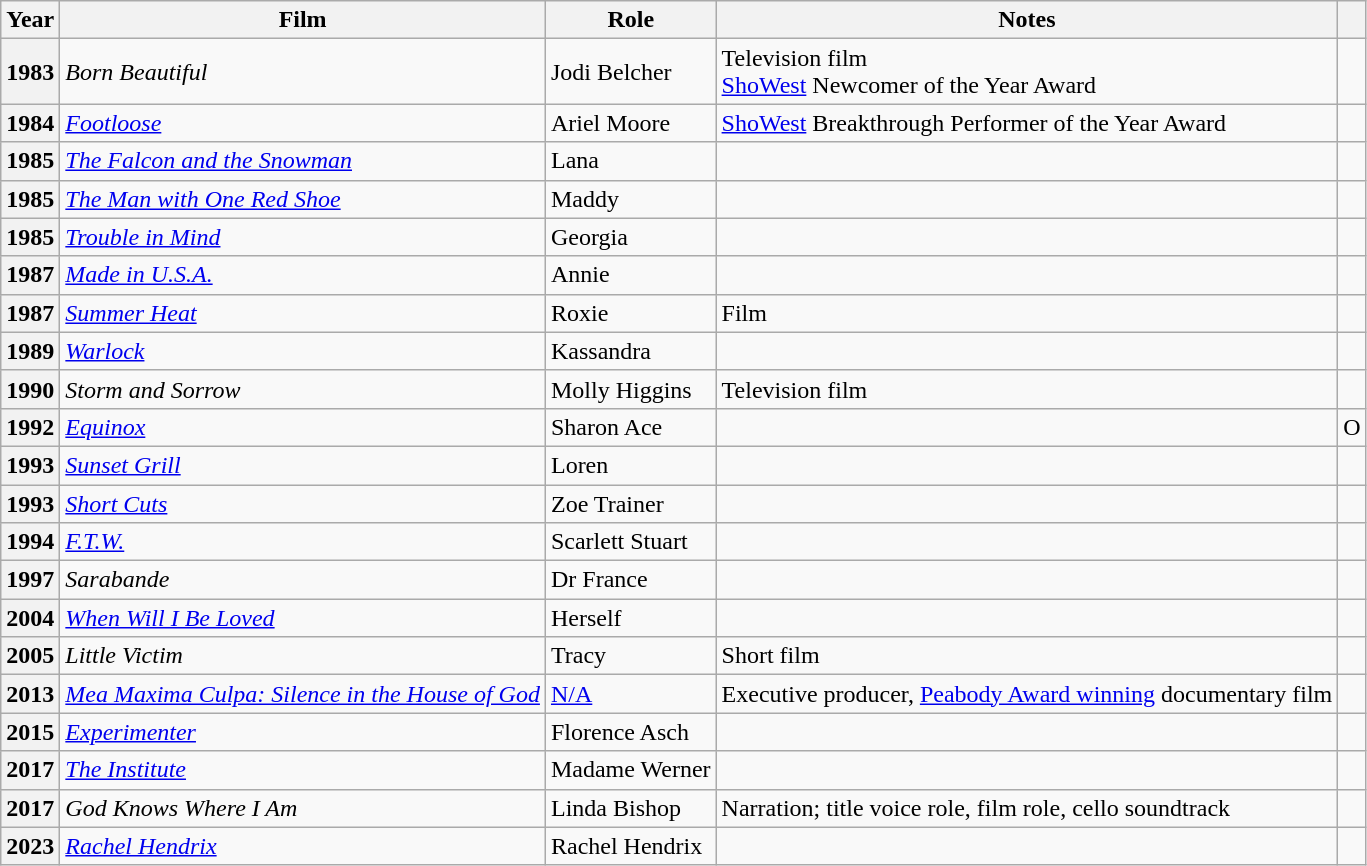<table class="wikitable sortable plainrowheaders">
<tr>
<th>Year</th>
<th>Film</th>
<th>Role</th>
<th>Notes</th>
<th class="unsortable"></th>
</tr>
<tr>
<th scope="row">1983</th>
<td><em>Born Beautiful</em></td>
<td>Jodi Belcher</td>
<td>Television film<br><a href='#'>ShoWest</a> Newcomer of the Year Award</td>
<td style="text-align:center;"></td>
</tr>
<tr>
<th scope="row">1984</th>
<td><em><a href='#'>Footloose</a></em></td>
<td>Ariel Moore</td>
<td><a href='#'>ShoWest</a> Breakthrough Performer of the Year Award</td>
<td style="text-align:center;"></td>
</tr>
<tr>
<th scope="row">1985</th>
<td><em><a href='#'>The Falcon and the Snowman</a></em></td>
<td>Lana</td>
<td></td>
<td style="text-align:center;"></td>
</tr>
<tr>
<th scope="row">1985</th>
<td><em><a href='#'>The Man with One Red Shoe</a></em></td>
<td>Maddy</td>
<td></td>
<td style="text-align:center;"></td>
</tr>
<tr>
<th scope="row">1985</th>
<td><em><a href='#'>Trouble in Mind</a></em></td>
<td>Georgia</td>
<td></td>
<td style="text-align:center;"></td>
</tr>
<tr>
<th scope="row">1987</th>
<td><em><a href='#'>Made in U.S.A.</a></em></td>
<td>Annie</td>
<td></td>
<td style="text-align:center;"></td>
</tr>
<tr>
<th scope="row">1987</th>
<td><em><a href='#'>Summer Heat</a></em></td>
<td>Roxie</td>
<td>Film</td>
<td style="text-align:center;"></td>
</tr>
<tr>
<th scope="row">1989</th>
<td><em><a href='#'>Warlock</a></em></td>
<td>Kassandra</td>
<td></td>
<td style="text-align:center;"></td>
</tr>
<tr>
<th scope="row">1990</th>
<td><em>Storm and Sorrow</em></td>
<td>Molly Higgins</td>
<td>Television film</td>
<td style="text-align:center;"></td>
</tr>
<tr>
<th scope="row">1992</th>
<td><em><a href='#'>Equinox</a></em></td>
<td>Sharon Ace</td>
<td></td>
<td style="text-align:center;">O</td>
</tr>
<tr>
<th scope="row">1993</th>
<td><em><a href='#'>Sunset Grill</a></em></td>
<td>Loren</td>
<td></td>
<td style="text-align:center;"></td>
</tr>
<tr>
<th scope="row">1993</th>
<td><em><a href='#'>Short Cuts</a></em></td>
<td>Zoe Trainer</td>
<td></td>
<td style="text-align:center;"></td>
</tr>
<tr>
<th scope="row">1994</th>
<td><em><a href='#'>F.T.W.</a></em></td>
<td>Scarlett Stuart</td>
<td></td>
<td style="text-align:center;"></td>
</tr>
<tr>
<th scope="row">1997</th>
<td><em>Sarabande</em></td>
<td>Dr France</td>
<td></td>
<td style="text-align:center;"></td>
</tr>
<tr>
<th scope="row">2004</th>
<td><em><a href='#'>When Will I Be Loved</a></em></td>
<td>Herself</td>
<td></td>
<td style="text-align:center;"></td>
</tr>
<tr>
<th scope="row">2005</th>
<td><em>Little Victim</em></td>
<td>Tracy</td>
<td>Short film</td>
<td style="text-align:center;"></td>
</tr>
<tr>
<th scope="row">2013</th>
<td><em><a href='#'>Mea Maxima Culpa: Silence in the House of God</a></em></td>
<td><a href='#'>N/A</a></td>
<td>Executive producer, <a href='#'>Peabody Award winning</a> documentary film</td>
<td style="text-align:center;"></td>
</tr>
<tr>
<th scope="row">2015</th>
<td><em><a href='#'>Experimenter</a></em></td>
<td>Florence Asch</td>
<td></td>
<td style="text-align:center;",></td>
</tr>
<tr>
<th scope="row">2017</th>
<td><em><a href='#'>The Institute</a></em></td>
<td>Madame Werner</td>
<td></td>
<td style="text-align:center;"></td>
</tr>
<tr>
<th scope="row">2017</th>
<td><em>God Knows Where I Am</em></td>
<td>Linda Bishop</td>
<td>Narration; title voice role,  film role, cello soundtrack</td>
<td style="text-align:center;"></td>
</tr>
<tr>
<th scope="row">2023</th>
<td><em><a href='#'>Rachel Hendrix</a></em></td>
<td>Rachel Hendrix</td>
<td></td>
<td style="text-align:center;"></td>
</tr>
</table>
